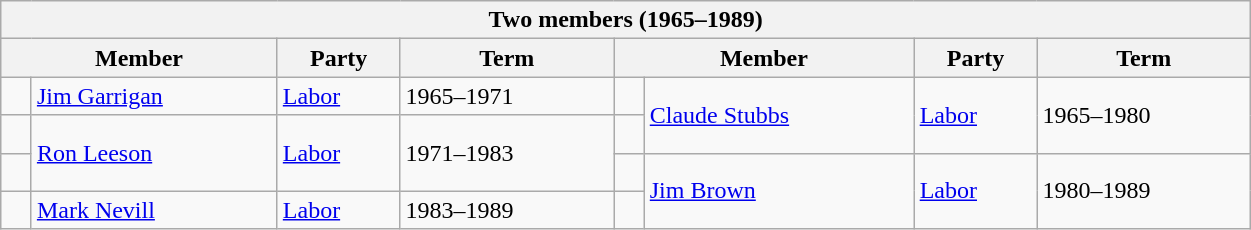<table class="wikitable" width="66%">
<tr>
<th colspan="8">Two members (1965–1989)</th>
</tr>
<tr>
<th colspan="2">Member</th>
<th>Party</th>
<th>Term</th>
<th colspan="2">Member</th>
<th>Party</th>
<th>Term</th>
</tr>
<tr>
<td> </td>
<td><a href='#'>Jim Garrigan</a></td>
<td><a href='#'>Labor</a></td>
<td>1965–1971</td>
<td> </td>
<td rowspan="2"><a href='#'>Claude Stubbs</a></td>
<td rowspan="2"><a href='#'>Labor</a></td>
<td rowspan="2">1965–1980</td>
</tr>
<tr>
<td> </td>
<td rowspan="2"><a href='#'>Ron Leeson</a></td>
<td rowspan="2"><a href='#'>Labor</a></td>
<td rowspan="2">1971–1983</td>
<td> </td>
</tr>
<tr>
<td> </td>
<td> </td>
<td rowspan="2"><a href='#'>Jim Brown</a></td>
<td rowspan="2"><a href='#'>Labor</a></td>
<td rowspan="2">1980–1989</td>
</tr>
<tr>
<td> </td>
<td><a href='#'>Mark Nevill</a></td>
<td><a href='#'>Labor</a></td>
<td>1983–1989</td>
<td> </td>
</tr>
</table>
